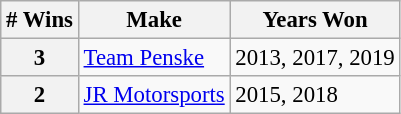<table class="wikitable" style="font-size: 95%;">
<tr>
<th># Wins</th>
<th>Make</th>
<th>Years Won</th>
</tr>
<tr>
<th>3</th>
<td><a href='#'>Team Penske</a></td>
<td>2013, 2017, 2019</td>
</tr>
<tr>
<th>2</th>
<td><a href='#'>JR Motorsports</a></td>
<td>2015, 2018</td>
</tr>
</table>
